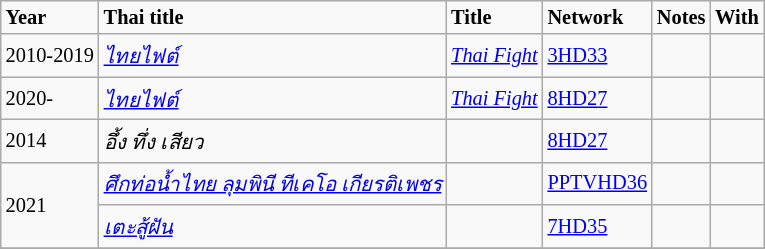<table class="wikitable" style="font-size: 85%;">
<tr>
<td><strong>Year</strong></td>
<td><strong>Thai title</strong></td>
<td><strong>Title</strong></td>
<td><strong>Network</strong></td>
<td><strong>Notes</strong></td>
<td><strong>With</strong></td>
</tr>
<tr>
<td rowspan="1">2010-2019</td>
<td><em><a href='#'>ไทยไฟต์</a></em></td>
<td><em><a href='#'>Thai Fight</a></em></td>
<td><a href='#'>3HD33</a></td>
<td></td>
<td></td>
</tr>
<tr>
<td rowspan="1">2020-</td>
<td><em><a href='#'>ไทยไฟต์</a></em></td>
<td><em><a href='#'>Thai Fight</a></em></td>
<td><a href='#'>8HD27</a></td>
<td></td>
<td></td>
</tr>
<tr>
<td rowspan="1">2014</td>
<td><em>อึ้ง ทึ่ง เสียว</em></td>
<td><em> </em></td>
<td><a href='#'>8HD27</a></td>
<td></td>
<td></td>
</tr>
<tr>
<td rowspan="2">2021</td>
<td><em><a href='#'>ศึกท่อน้ำไทย ลุมพินี ทีเคโอ เกียรติเพชร</a></em></td>
<td><em> </em></td>
<td><a href='#'>PPTVHD36</a></td>
<td></td>
<td></td>
</tr>
<tr>
<td><em><a href='#'>เตะสู้ฝัน</a></em></td>
<td><em> </em></td>
<td><a href='#'>7HD35</a></td>
<td></td>
<td></td>
</tr>
<tr>
</tr>
</table>
